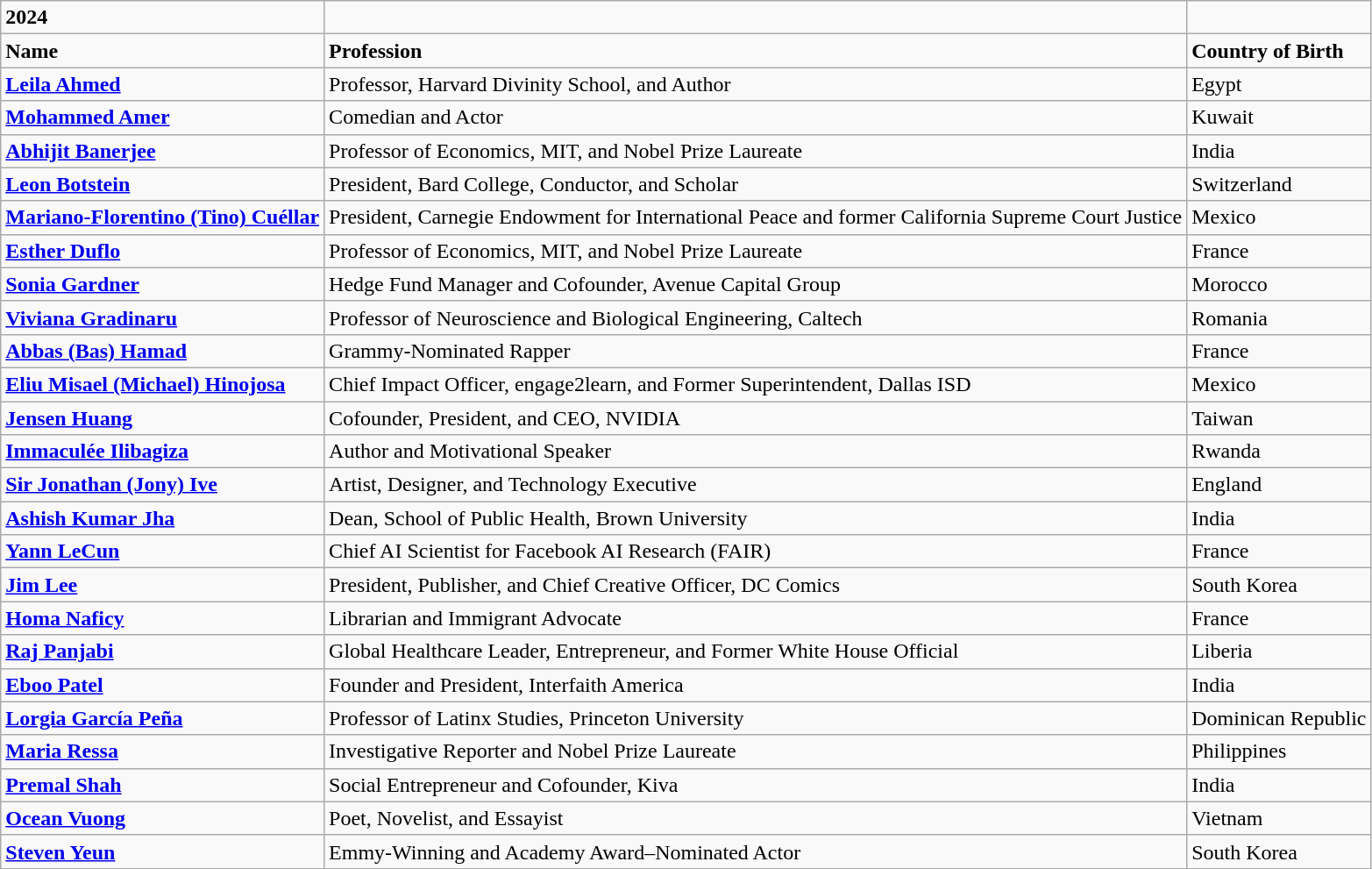<table class="wikitable">
<tr>
<td><strong>2024</strong></td>
<td></td>
<td></td>
</tr>
<tr>
<td><strong>Name</strong></td>
<td><strong>Profession</strong></td>
<td><strong>Country of Birth</strong></td>
</tr>
<tr>
<td><strong><a href='#'>Leila  Ahmed</a></strong></td>
<td>Professor,  Harvard Divinity School, and Author</td>
<td>Egypt</td>
</tr>
<tr>
<td><strong><a href='#'>Mohammed Amer</a></strong></td>
<td>Comedian and  Actor</td>
<td>Kuwait</td>
</tr>
<tr>
<td><strong><a href='#'>Abhijit  Banerjee</a></strong></td>
<td>Professor of  Economics, MIT, and Nobel Prize Laureate</td>
<td>India</td>
</tr>
<tr>
<td><strong><a href='#'>Leon  Botstein</a></strong></td>
<td>President,  Bard College, Conductor, and Scholar</td>
<td>Switzerland</td>
</tr>
<tr>
<td><strong><a href='#'>Mariano-Florentino  (Tino) Cuéllar</a></strong></td>
<td>President,  Carnegie Endowment for International Peace and former California Supreme Court Justice</td>
<td>Mexico</td>
</tr>
<tr>
<td><strong><a href='#'>Esther  Duflo</a></strong></td>
<td>Professor of  Economics, MIT, and Nobel Prize Laureate</td>
<td>France</td>
</tr>
<tr>
<td><strong><a href='#'>Sonia  Gardner</a></strong></td>
<td>Hedge Fund  Manager and Cofounder, Avenue Capital Group</td>
<td>Morocco</td>
</tr>
<tr>
<td><strong><a href='#'>Viviana  Gradinaru</a></strong></td>
<td>Professor of  Neuroscience and Biological Engineering, Caltech</td>
<td>Romania</td>
</tr>
<tr>
<td><strong><a href='#'>Abbas (Bas)  Hamad</a></strong></td>
<td>Grammy-Nominated  Rapper</td>
<td>France</td>
</tr>
<tr>
<td><strong><a href='#'>Eliu  Misael (Michael) Hinojosa</a></strong></td>
<td>Chief Impact  Officer, engage2learn, and Former Superintendent, Dallas ISD</td>
<td>Mexico</td>
</tr>
<tr>
<td><strong><a href='#'>Jensen  Huang</a></strong></td>
<td>Cofounder,  President, and CEO, NVIDIA</td>
<td>Taiwan</td>
</tr>
<tr>
<td><strong><a href='#'>Immaculée  Ilibagiza</a></strong></td>
<td>Author and  Motivational Speaker</td>
<td>Rwanda</td>
</tr>
<tr>
<td><strong><a href='#'>Sir  Jonathan (Jony) Ive</a></strong></td>
<td>Artist,  Designer, and Technology Executive</td>
<td>England</td>
</tr>
<tr>
<td><strong><a href='#'>Ashish Kumar Jha</a></strong></td>
<td>Dean, School  of Public Health, Brown University</td>
<td>India</td>
</tr>
<tr>
<td><strong><a href='#'>Yann LeCun</a></strong></td>
<td>Chief AI  Scientist for Facebook AI Research (FAIR)</td>
<td>France</td>
</tr>
<tr>
<td><strong><a href='#'>Jim Lee</a></strong></td>
<td>President,  Publisher, and Chief Creative Officer, DC Comics</td>
<td>South Korea</td>
</tr>
<tr>
<td><strong><a href='#'>Homa  Naficy</a></strong></td>
<td>Librarian and  Immigrant Advocate</td>
<td>France</td>
</tr>
<tr>
<td><strong><a href='#'>Raj  Panjabi</a></strong></td>
<td>Global  Healthcare Leader, Entrepreneur, and Former White House Official</td>
<td>Liberia</td>
</tr>
<tr>
<td><strong><a href='#'>Eboo Patel</a></strong></td>
<td>Founder and  President, Interfaith America</td>
<td>India</td>
</tr>
<tr>
<td><strong><a href='#'>Lorgia  García Peña</a></strong></td>
<td>Professor of Latinx  Studies, Princeton University</td>
<td>Dominican  Republic</td>
</tr>
<tr>
<td><strong><a href='#'>Maria  Ressa</a></strong></td>
<td>Investigative  Reporter and Nobel Prize Laureate</td>
<td>Philippines</td>
</tr>
<tr>
<td><strong><a href='#'>Premal  Shah</a></strong></td>
<td>Social  Entrepreneur and Cofounder, Kiva</td>
<td>India</td>
</tr>
<tr>
<td><strong><a href='#'>Ocean  Vuong</a></strong></td>
<td>Poet, Novelist,  and Essayist</td>
<td>Vietnam</td>
</tr>
<tr>
<td><strong><a href='#'>Steven  Yeun</a></strong></td>
<td>Emmy-Winning  and Academy Award–Nominated Actor</td>
<td>South Korea</td>
</tr>
</table>
